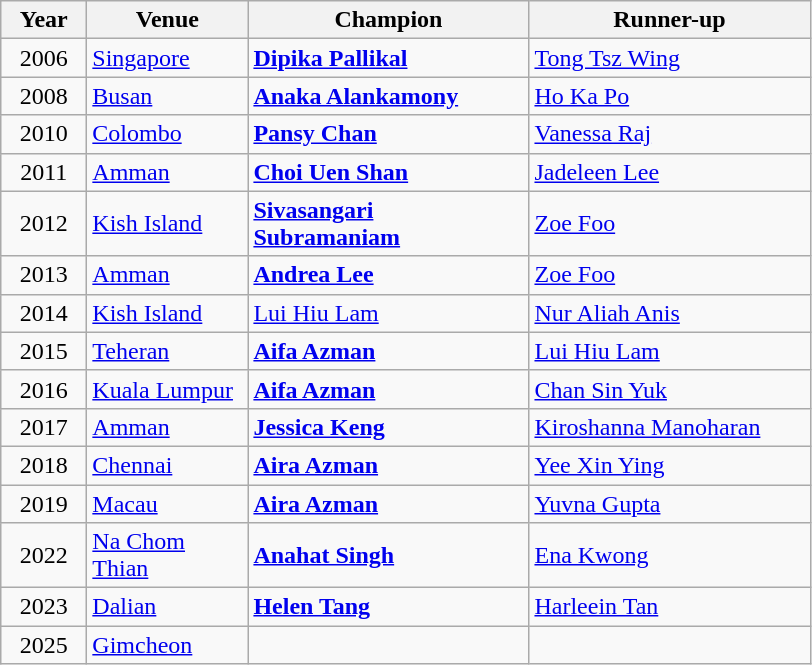<table class="sortable wikitable">
<tr>
<th width=50>Year</th>
<th width=100>Venue</th>
<th width=180>Champion</th>
<th width=180>Runner-up</th>
</tr>
<tr>
<td align=center> 2006</td>
<td><a href='#'>Singapore</a></td>
<td> <strong><a href='#'>Dipika Pallikal</a> </strong></td>
<td> <a href='#'>Tong Tsz Wing</a></td>
</tr>
<tr>
<td align=center> 2008</td>
<td><a href='#'>Busan</a></td>
<td> <strong><a href='#'>Anaka Alankamony</a> </strong></td>
<td> <a href='#'>Ho Ka Po</a></td>
</tr>
<tr>
<td align=center> 2010</td>
<td><a href='#'>Colombo</a></td>
<td> <strong><a href='#'>Pansy Chan</a> </strong></td>
<td> <a href='#'>Vanessa Raj</a></td>
</tr>
<tr>
<td align=center> 2011</td>
<td><a href='#'>Amman</a></td>
<td> <strong><a href='#'>Choi Uen Shan</a> </strong></td>
<td> <a href='#'>Jadeleen Lee</a></td>
</tr>
<tr>
<td align=center> 2012</td>
<td><a href='#'>Kish Island</a></td>
<td> <strong><a href='#'>Sivasangari Subramaniam</a> </strong></td>
<td> <a href='#'>Zoe Foo</a></td>
</tr>
<tr>
<td align=center> 2013</td>
<td><a href='#'>Amman</a></td>
<td> <strong><a href='#'>Andrea Lee</a></strong></td>
<td> <a href='#'>Zoe Foo</a></td>
</tr>
<tr>
<td align=center> 2014</td>
<td><a href='#'>Kish Island</a></td>
<td> <a href='#'>Lui Hiu Lam</a></td>
<td> <a href='#'>Nur Aliah Anis</a></td>
</tr>
<tr>
<td align=center> 2015</td>
<td><a href='#'>Teheran</a></td>
<td> <strong><a href='#'>Aifa Azman</a> </strong></td>
<td> <a href='#'>Lui Hiu Lam</a></td>
</tr>
<tr>
<td align=center> 2016</td>
<td><a href='#'>Kuala Lumpur</a></td>
<td> <strong><a href='#'>Aifa Azman</a> </strong></td>
<td> <a href='#'>Chan Sin Yuk</a></td>
</tr>
<tr>
<td align=center> 2017</td>
<td><a href='#'>Amman</a></td>
<td> <strong><a href='#'>Jessica Keng</a> </strong></td>
<td> <a href='#'>Kiroshanna Manoharan</a></td>
</tr>
<tr>
<td align=center> 2018</td>
<td><a href='#'>Chennai</a></td>
<td> <strong><a href='#'>Aira Azman</a> </strong></td>
<td> <a href='#'>Yee Xin Ying</a></td>
</tr>
<tr>
<td align=center> 2019</td>
<td><a href='#'>Macau</a></td>
<td> <strong><a href='#'>Aira Azman</a> </strong></td>
<td> <a href='#'>Yuvna Gupta</a></td>
</tr>
<tr>
<td align=center> 2022</td>
<td><a href='#'>Na Chom Thian</a></td>
<td> <strong><a href='#'>Anahat Singh</a></strong></td>
<td> <a href='#'>Ena Kwong</a></td>
</tr>
<tr>
<td align=center> 2023</td>
<td><a href='#'>Dalian</a></td>
<td> <strong><a href='#'>Helen Tang</a></strong></td>
<td> <a href='#'>Harleein Tan</a></td>
</tr>
<tr>
<td align=center> 2025</td>
<td><a href='#'>Gimcheon</a></td>
<td></td>
<td></td>
</tr>
</table>
